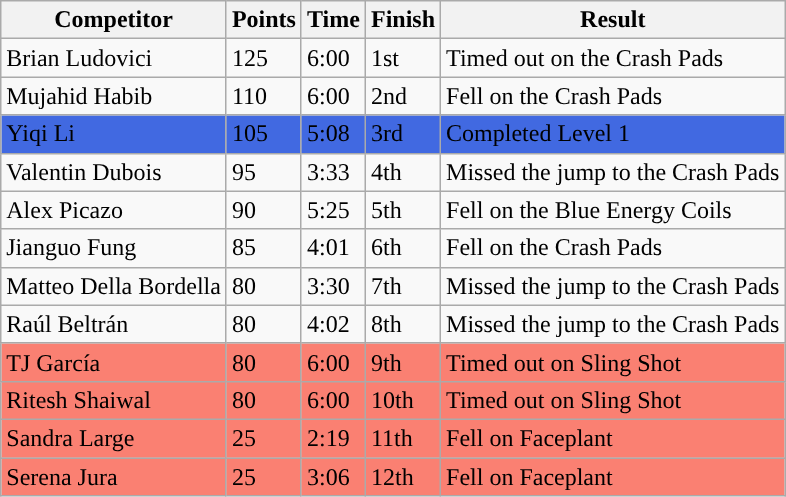<table class="wikitable sortable">
<tr>
<th>Competitor</th>
<th>Points</th>
<th>Time</th>
<th>Finish</th>
<th>Result</th>
</tr>
<tr>
<td> Brian Ludovici</td>
<td>125</td>
<td>6:00</td>
<td>1st</td>
<td>Timed out on the Crash Pads</td>
</tr>
<tr>
<td> Mujahid Habib</td>
<td>110</td>
<td>6:00</td>
<td>2nd</td>
<td>Fell on the Crash Pads</td>
</tr>
<tr style="background:royalblue;">
<td> Yiqi Li</td>
<td>105</td>
<td>5:08</td>
<td>3rd</td>
<td>Completed Level 1</td>
</tr>
<tr>
<td> Valentin Dubois</td>
<td>95</td>
<td>3:33</td>
<td>4th</td>
<td>Missed the jump to the Crash Pads</td>
</tr>
<tr>
<td> Alex Picazo</td>
<td>90</td>
<td>5:25</td>
<td>5th</td>
<td>Fell on the Blue Energy Coils</td>
</tr>
<tr>
<td> Jianguo Fung</td>
<td>85</td>
<td>4:01</td>
<td>6th</td>
<td>Fell on the Crash Pads</td>
</tr>
<tr>
<td> Matteo Della Bordella</td>
<td>80</td>
<td>3:30</td>
<td>7th</td>
<td>Missed the jump to the Crash Pads</td>
</tr>
<tr>
<td> Raúl Beltrán</td>
<td>80</td>
<td>4:02</td>
<td>8th</td>
<td>Missed the jump to the Crash Pads</td>
</tr>
<tr style="background-color:#fa8072">
<td> TJ García</td>
<td>80</td>
<td>6:00</td>
<td>9th</td>
<td>Timed out on Sling Shot</td>
</tr>
<tr style="background-color:#fa8072">
<td> Ritesh Shaiwal</td>
<td>80</td>
<td>6:00</td>
<td>10th</td>
<td>Timed out on Sling Shot</td>
</tr>
<tr style="background-color:#fa8072">
<td> Sandra Large</td>
<td>25</td>
<td>2:19</td>
<td>11th</td>
<td>Fell on Faceplant</td>
</tr>
<tr style="background-color:#fa8072">
<td> Serena Jura</td>
<td>25</td>
<td>3:06</td>
<td>12th</td>
<td>Fell on Faceplant</td>
</tr>
</table>
